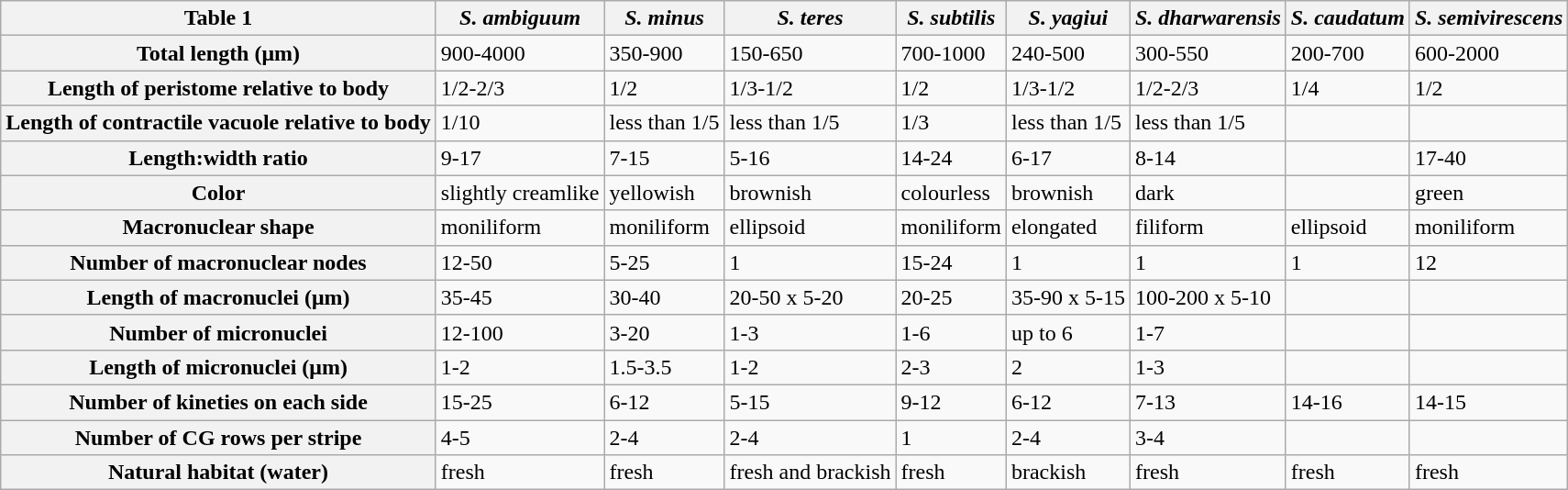<table class="wikitable">
<tr>
<th>Table 1</th>
<th><em>S.  ambiguum</em></th>
<th><em>S. minus</em></th>
<th><em>S. teres</em></th>
<th><em>S. subtilis</em></th>
<th><em>S. yagiui</em></th>
<th><em>S. dharwarensis</em></th>
<th><em>S. caudatum</em></th>
<th><em>S. semivirescens</em></th>
</tr>
<tr>
<th>Total  length (μm)</th>
<td>900-4000</td>
<td>350-900</td>
<td>150-650</td>
<td>700-1000</td>
<td>240-500</td>
<td>300-550</td>
<td>200-700</td>
<td>600-2000</td>
</tr>
<tr>
<th>Length of  peristome relative to body</th>
<td>1/2-2/3</td>
<td>1/2</td>
<td>1/3-1/2</td>
<td>1/2</td>
<td>1/3-1/2</td>
<td>1/2-2/3</td>
<td>1/4</td>
<td>1/2</td>
</tr>
<tr>
<th>Length of  contractile vacuole relative to body</th>
<td>1/10</td>
<td>less than 1/5</td>
<td>less than 1/5</td>
<td>1/3</td>
<td>less than 1/5</td>
<td>less than 1/5</td>
<td></td>
<td></td>
</tr>
<tr>
<th>Length:width  ratio</th>
<td>9-17</td>
<td>7-15</td>
<td>5-16</td>
<td>14-24</td>
<td>6-17</td>
<td>8-14</td>
<td></td>
<td>17-40</td>
</tr>
<tr>
<th>Color</th>
<td>slightly  creamlike</td>
<td>yellowish</td>
<td>brownish</td>
<td>colourless</td>
<td>brownish</td>
<td>dark</td>
<td></td>
<td>green</td>
</tr>
<tr>
<th>Macronuclear  shape</th>
<td>moniliform</td>
<td>moniliform</td>
<td>ellipsoid</td>
<td>moniliform</td>
<td>elongated</td>
<td>filiform</td>
<td>ellipsoid</td>
<td>moniliform</td>
</tr>
<tr>
<th>Number of  macronuclear nodes</th>
<td>12-50</td>
<td>5-25</td>
<td>1</td>
<td>15-24</td>
<td>1</td>
<td>1</td>
<td>1</td>
<td>12</td>
</tr>
<tr>
<th>Length of  macronuclei (μm)</th>
<td>35-45</td>
<td>30-40</td>
<td>20-50 x 5-20</td>
<td>20-25</td>
<td>35-90 x 5-15</td>
<td>100-200 x 5-10</td>
<td></td>
<td></td>
</tr>
<tr>
<th>Number of  micronuclei</th>
<td>12-100</td>
<td>3-20</td>
<td>1-3</td>
<td>1-6</td>
<td>up to 6</td>
<td>1-7</td>
<td></td>
<td></td>
</tr>
<tr>
<th>Length of  micronuclei (μm)</th>
<td>1-2</td>
<td>1.5-3.5</td>
<td>1-2</td>
<td>2-3</td>
<td>2</td>
<td>1-3</td>
<td></td>
<td></td>
</tr>
<tr>
<th>Number of  kineties on each side</th>
<td>15-25</td>
<td>6-12</td>
<td>5-15</td>
<td>9-12</td>
<td>6-12</td>
<td>7-13</td>
<td>14-16</td>
<td>14-15</td>
</tr>
<tr>
<th>Number of CG  rows per stripe</th>
<td>4-5</td>
<td>2-4</td>
<td>2-4</td>
<td>1</td>
<td>2-4</td>
<td>3-4</td>
<td></td>
<td></td>
</tr>
<tr>
<th>Natural  habitat (water)</th>
<td>fresh</td>
<td>fresh</td>
<td>fresh and brackish</td>
<td>fresh</td>
<td>brackish</td>
<td>fresh</td>
<td>fresh</td>
<td>fresh</td>
</tr>
</table>
